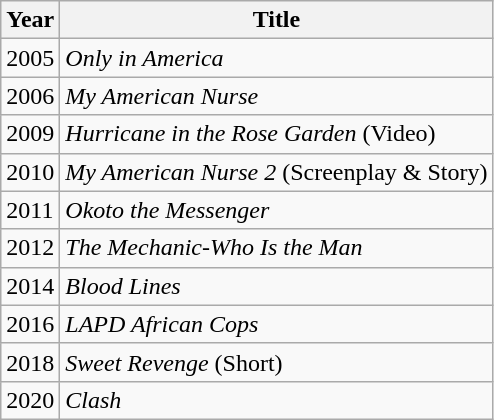<table class="wikitable">
<tr>
<th>Year</th>
<th>Title</th>
</tr>
<tr>
<td>2005</td>
<td><em>Only in America</em></td>
</tr>
<tr>
<td>2006</td>
<td><em>My American Nurse</em></td>
</tr>
<tr>
<td>2009</td>
<td><em>Hurricane in the Rose Garden</em> (Video)</td>
</tr>
<tr>
<td>2010</td>
<td><em>My American Nurse 2</em> (Screenplay & Story)</td>
</tr>
<tr>
<td>2011</td>
<td><em>Okoto the Messenger</em></td>
</tr>
<tr>
<td>2012</td>
<td><em>The Mechanic-Who Is the Man</em></td>
</tr>
<tr>
<td>2014</td>
<td><em>Blood Lines</em></td>
</tr>
<tr>
<td>2016</td>
<td><em>LAPD African Cops</em></td>
</tr>
<tr>
<td>2018</td>
<td><em>Sweet Revenge</em> (Short)</td>
</tr>
<tr>
<td>2020</td>
<td><em>Clash</em></td>
</tr>
</table>
